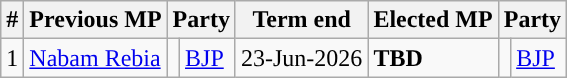<table class="wikitable">
<tr>
<th>#</th>
<th>Previous MP</th>
<th colspan="2">Party</th>
<th>Term end</th>
<th>Elected MP</th>
<th colspan="2">Party</th>
</tr>
<tr>
<td>1</td>
<td><a href='#'>Nabam Rebia</a></td>
<td></td>
<td><a href='#'>BJP</a></td>
<td>23-Jun-2026</td>
<td><strong>TBD</strong></td>
<td></td>
<td><a href='#'>BJP</a></td>
</tr>
</table>
